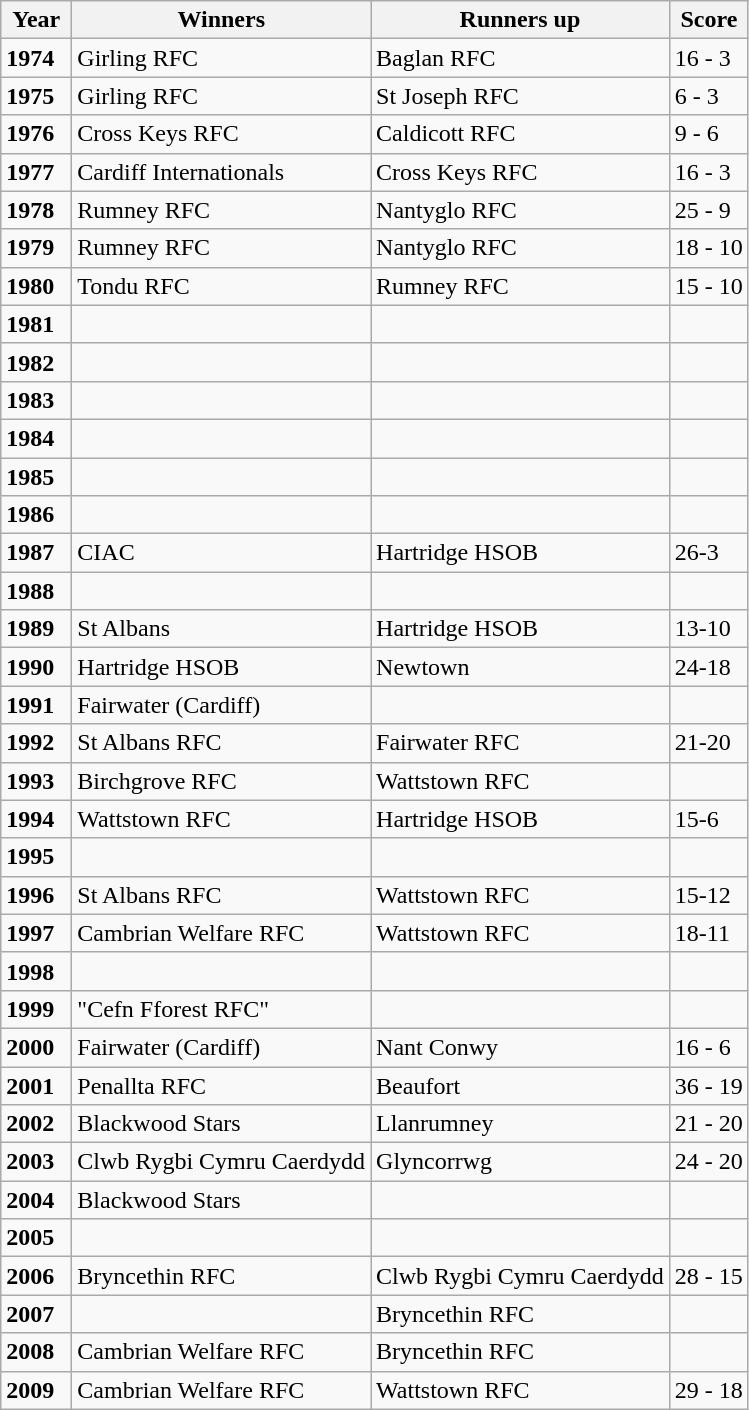<table class="wikitable">
<tr>
<th><strong>Year</strong></th>
<th><strong>Winners</strong></th>
<th><strong>Runners up</strong></th>
<th><strong>Score</strong></th>
</tr>
<tr>
<td><strong>1974</strong>  </td>
<td>Girling RFC</td>
<td>Baglan RFC</td>
<td>16 - 3</td>
</tr>
<tr>
<td><strong>1975</strong> </td>
<td>Girling RFC</td>
<td>St Joseph RFC</td>
<td>6 - 3</td>
</tr>
<tr>
<td><strong>1976</strong> </td>
<td>Cross Keys RFC</td>
<td>Caldicott RFC</td>
<td>9 - 6</td>
</tr>
<tr>
<td><strong>1977</strong> </td>
<td>Cardiff Internationals</td>
<td>Cross Keys RFC</td>
<td>16 - 3</td>
</tr>
<tr>
<td><strong>1978</strong> </td>
<td>Rumney RFC</td>
<td>Nantyglo RFC</td>
<td>25 - 9</td>
</tr>
<tr>
<td><strong>1979</strong> </td>
<td>Rumney RFC</td>
<td>Nantyglo RFC</td>
<td>18 - 10</td>
</tr>
<tr>
<td><strong>1980</strong> </td>
<td>Tondu RFC</td>
<td>Rumney RFC</td>
<td>15 - 10</td>
</tr>
<tr>
<td><strong>1981</strong></td>
<td></td>
<td></td>
<td></td>
</tr>
<tr>
<td><strong>1982</strong></td>
<td></td>
<td></td>
<td></td>
</tr>
<tr>
<td><strong>1983</strong></td>
<td></td>
<td></td>
<td></td>
</tr>
<tr>
<td><strong>1984</strong></td>
<td></td>
<td></td>
<td></td>
</tr>
<tr>
<td><strong>1985</strong></td>
<td></td>
<td></td>
<td></td>
</tr>
<tr>
<td><strong>1986</strong></td>
<td></td>
<td></td>
<td></td>
</tr>
<tr>
<td><strong>1987</strong></td>
<td>CIAC</td>
<td>Hartridge HSOB</td>
<td>26-3</td>
</tr>
<tr>
<td><strong>1988</strong></td>
<td></td>
<td></td>
<td></td>
</tr>
<tr>
<td><strong>1989</strong></td>
<td>St Albans</td>
<td>Hartridge HSOB</td>
<td>13-10</td>
</tr>
<tr>
<td><strong>1990</strong></td>
<td>Hartridge HSOB</td>
<td>Newtown</td>
<td>24-18</td>
</tr>
<tr>
<td><strong>1991</strong></td>
<td>Fairwater (Cardiff)</td>
<td></td>
<td></td>
</tr>
<tr>
<td><strong>1992</strong></td>
<td>St Albans RFC</td>
<td>Fairwater RFC</td>
<td>21-20</td>
</tr>
<tr>
<td><strong>1993</strong></td>
<td>Birchgrove RFC</td>
<td>Wattstown RFC</td>
<td></td>
</tr>
<tr>
<td><strong>1994</strong></td>
<td>Wattstown RFC</td>
<td>Hartridge HSOB</td>
<td>15-6</td>
</tr>
<tr>
<td><strong>1995</strong></td>
<td></td>
<td></td>
<td></td>
</tr>
<tr>
<td><strong>1996</strong></td>
<td>St Albans RFC</td>
<td>Wattstown RFC</td>
<td>15-12</td>
</tr>
<tr>
<td><strong>1997</strong> </td>
<td>Cambrian Welfare RFC</td>
<td>Wattstown RFC</td>
<td>18-11</td>
</tr>
<tr>
<td><strong>1998</strong></td>
<td></td>
<td></td>
<td></td>
</tr>
<tr>
<td><strong>1999</strong></td>
<td>"Cefn Fforest RFC"</td>
<td></td>
<td></td>
</tr>
<tr>
<td><strong>2000</strong></td>
<td>Fairwater (Cardiff)</td>
<td>Nant Conwy</td>
<td>16 - 6</td>
</tr>
<tr>
<td><strong>2001</strong></td>
<td>Penallta RFC</td>
<td>Beaufort</td>
<td>36 -  19</td>
</tr>
<tr>
<td><strong>2002</strong></td>
<td>Blackwood Stars</td>
<td>Llanrumney</td>
<td>21 - 20</td>
</tr>
<tr>
<td><strong>2003</strong> </td>
<td>Clwb Rygbi Cymru Caerdydd</td>
<td>Glyncorrwg</td>
<td>24 - 20</td>
</tr>
<tr>
<td><strong>2004</strong></td>
<td>Blackwood Stars </td>
<td></td>
<td></td>
</tr>
<tr>
<td><strong>2005</strong></td>
<td></td>
<td></td>
<td></td>
</tr>
<tr>
<td><strong>2006</strong></td>
<td>Bryncethin RFC </td>
<td>Clwb Rygbi Cymru Caerdydd</td>
<td>28 - 15</td>
</tr>
<tr>
<td><strong>2007</strong></td>
<td></td>
<td>Bryncethin RFC </td>
<td></td>
</tr>
<tr>
<td><strong>2008</strong></td>
<td>Cambrian Welfare RFC </td>
<td>Bryncethin RFC</td>
<td></td>
</tr>
<tr>
<td><strong>2009</strong> </td>
<td>Cambrian Welfare RFC</td>
<td>Wattstown RFC</td>
<td>29 - 18</td>
</tr>
</table>
